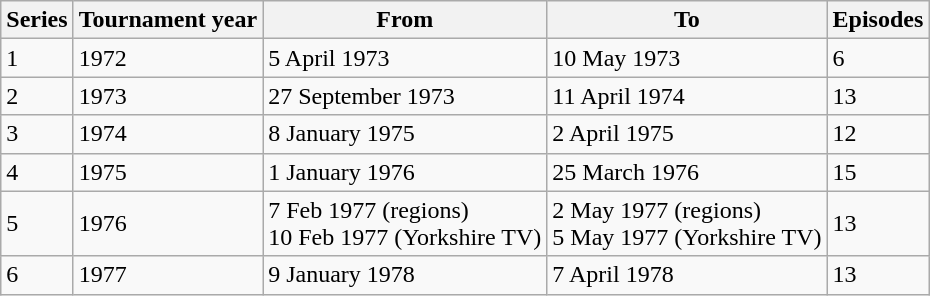<table class="wikitable">
<tr>
<th>Series</th>
<th>Tournament year</th>
<th>From</th>
<th>To</th>
<th>Episodes</th>
</tr>
<tr>
<td>1</td>
<td>1972</td>
<td>5 April 1973</td>
<td>10 May 1973</td>
<td>6</td>
</tr>
<tr>
<td>2</td>
<td>1973</td>
<td>27 September 1973</td>
<td>11 April 1974</td>
<td>13</td>
</tr>
<tr>
<td>3</td>
<td>1974</td>
<td>8 January 1975</td>
<td>2 April 1975</td>
<td>12</td>
</tr>
<tr>
<td>4</td>
<td>1975</td>
<td>1 January 1976</td>
<td>25 March 1976</td>
<td>15</td>
</tr>
<tr>
<td>5</td>
<td>1976</td>
<td>7 Feb 1977 (regions)<br>10 Feb 1977 (Yorkshire TV)</td>
<td>2 May 1977 (regions)<br>5 May 1977 (Yorkshire TV)</td>
<td>13</td>
</tr>
<tr>
<td>6</td>
<td>1977</td>
<td>9 January 1978</td>
<td>7 April 1978</td>
<td>13</td>
</tr>
</table>
